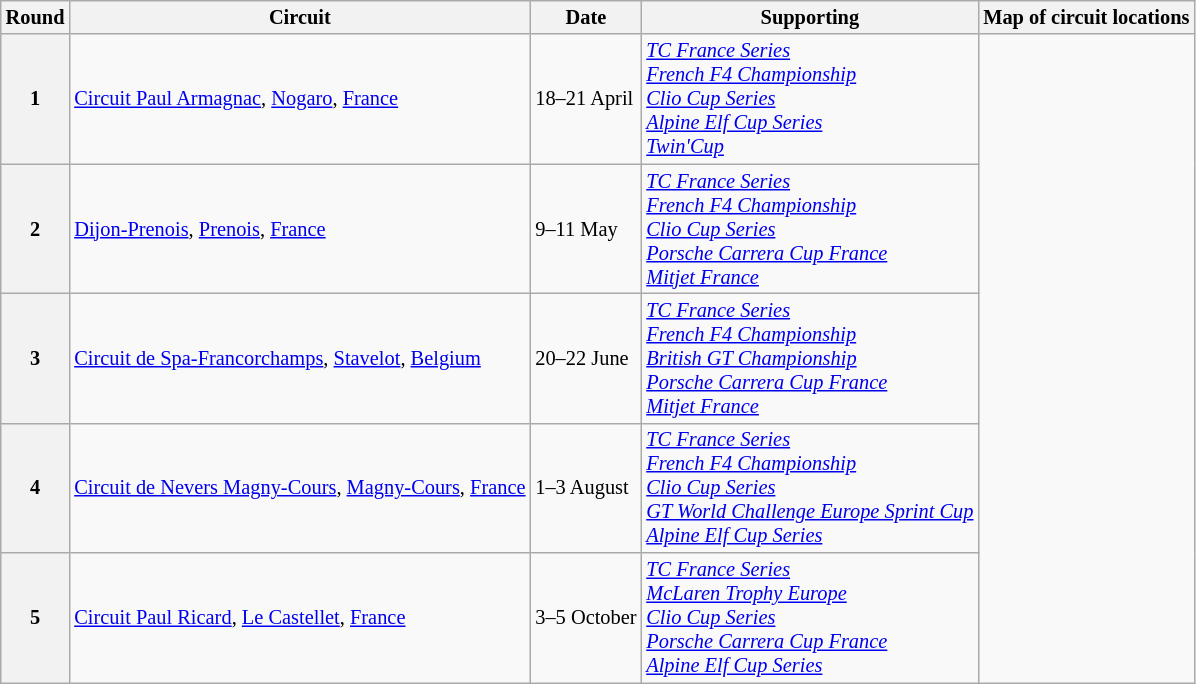<table class="wikitable" style="font-size: 85%;">
<tr>
<th>Round</th>
<th>Circuit</th>
<th>Date</th>
<th>Supporting</th>
<th>Map of circuit locations</th>
</tr>
<tr>
<th>1</th>
<td> <a href='#'>Circuit Paul Armagnac</a>, <a href='#'>Nogaro</a>, <a href='#'>France</a></td>
<td>18–21 April</td>
<td><em><a href='#'>TC France Series</a><br><a href='#'>French F4 Championship</a><br><a href='#'>Clio Cup Series</a><br><a href='#'>Alpine Elf Cup Series</a><br><a href='#'>Twin'Cup</a></em></td>
<td rowspan="5"></td>
</tr>
<tr>
<th>2</th>
<td> <a href='#'>Dijon-Prenois</a>, <a href='#'>Prenois</a>, <a href='#'>France</a></td>
<td>9–11 May</td>
<td><em><a href='#'>TC France Series</a><br><a href='#'>French F4 Championship</a><br><a href='#'>Clio Cup Series</a><br><a href='#'>Porsche Carrera Cup France</a><br><a href='#'>Mitjet France</a></em></td>
</tr>
<tr>
<th>3</th>
<td> <a href='#'>Circuit de Spa-Francorchamps</a>, <a href='#'>Stavelot</a>, <a href='#'>Belgium</a></td>
<td>20–22 June</td>
<td><em><a href='#'>TC France Series</a><br><a href='#'>French F4 Championship</a><br><a href='#'>British GT Championship</a><br><a href='#'>Porsche Carrera Cup France</a><br><a href='#'>Mitjet France</a></em></td>
</tr>
<tr>
<th>4</th>
<td> <a href='#'>Circuit de Nevers Magny-Cours</a>, <a href='#'>Magny-Cours</a>, <a href='#'>France</a></td>
<td>1–3 August</td>
<td><em><a href='#'>TC France Series</a><br><a href='#'>French F4 Championship</a><br><a href='#'>Clio Cup Series</a><br><a href='#'>GT World Challenge Europe Sprint Cup</a><br><a href='#'>Alpine Elf Cup Series</a></em></td>
</tr>
<tr>
<th>5</th>
<td> <a href='#'>Circuit Paul Ricard</a>, <a href='#'>Le Castellet</a>, <a href='#'>France</a></td>
<td>3–5 October</td>
<td><em><a href='#'>TC France Series</a><br><a href='#'>McLaren Trophy Europe</a><br><a href='#'>Clio Cup Series</a><br><a href='#'>Porsche Carrera Cup France</a><br><a href='#'>Alpine Elf Cup Series</a></em></td>
</tr>
</table>
